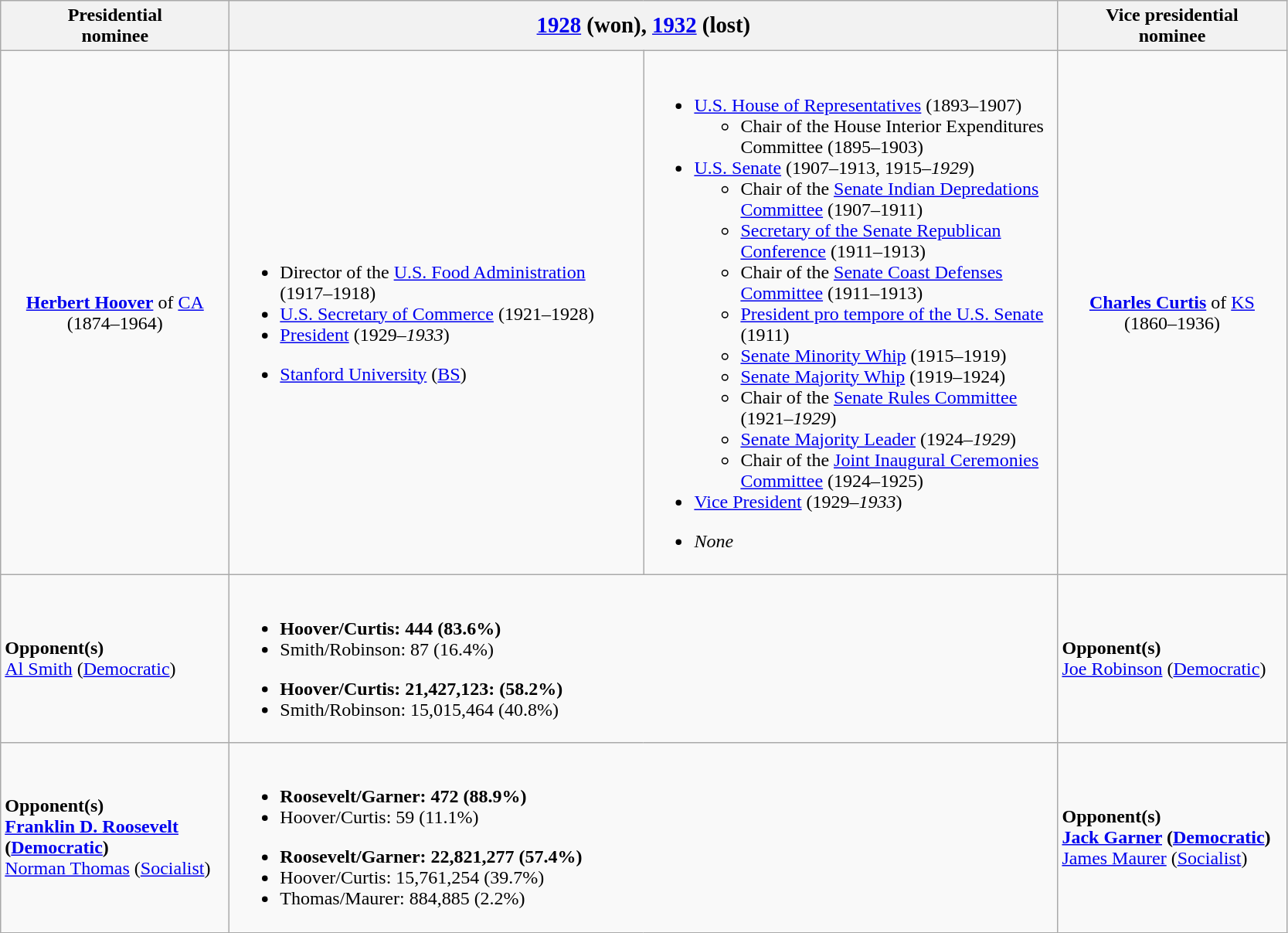<table class="wikitable">
<tr>
<th width=190>Presidential<br>nominee</th>
<th colspan=2><big><a href='#'>1928</a> (won), <a href='#'>1932</a> (lost)</big></th>
<th width=190>Vice presidential<br>nominee</th>
</tr>
<tr>
<td style="text-align:center;"><strong><a href='#'>Herbert Hoover</a></strong> of <a href='#'>CA</a><br>(1874–1964)<br></td>
<td width=350><br><ul><li>Director of the <a href='#'>U.S. Food Administration</a> (1917–1918)</li><li><a href='#'>U.S. Secretary of Commerce</a> (1921–1928)</li><li><a href='#'>President</a> (1929–<em>1933</em>)</li></ul><ul><li><a href='#'>Stanford University</a> (<a href='#'>BS</a>)</li></ul></td>
<td width=350><br><ul><li><a href='#'>U.S. House of Representatives</a> (1893–1907)<ul><li>Chair of the House Interior Expenditures Committee (1895–1903)</li></ul></li><li><a href='#'>U.S. Senate</a> (1907–1913, 1915–<em>1929</em>)<ul><li>Chair of the <a href='#'>Senate Indian Depredations Committee</a> (1907–1911)</li><li><a href='#'>Secretary of the Senate Republican Conference</a> (1911–1913)</li><li>Chair of the <a href='#'>Senate Coast Defenses Committee</a> (1911–1913)</li><li><a href='#'>President pro tempore of the U.S. Senate</a> (1911)</li><li><a href='#'>Senate Minority Whip</a> (1915–1919)</li><li><a href='#'>Senate Majority Whip</a> (1919–1924)</li><li>Chair of the <a href='#'>Senate Rules Committee</a> (1921–<em>1929</em>)</li><li><a href='#'>Senate Majority Leader</a> (1924–<em>1929</em>)</li><li>Chair of the <a href='#'>Joint Inaugural Ceremonies Committee</a> (1924–1925)</li></ul></li><li><a href='#'>Vice President</a> (1929–<em>1933</em>)</li></ul><ul><li><em>None</em></li></ul></td>
<td style="text-align:center;"><strong><a href='#'>Charles Curtis</a></strong> of <a href='#'>KS</a><br>(1860–1936)<br></td>
</tr>
<tr>
<td><strong>Opponent(s)</strong><br><a href='#'>Al Smith</a> (<a href='#'>Democratic</a>)</td>
<td colspan=2><br><ul><li><strong>Hoover/Curtis: 444 (83.6%)</strong></li><li>Smith/Robinson: 87 (16.4%)</li></ul><ul><li><strong>Hoover/Curtis: 21,427,123: (58.2%)</strong></li><li>Smith/Robinson: 15,015,464 (40.8%)</li></ul></td>
<td><strong>Opponent(s)</strong><br><a href='#'>Joe Robinson</a> (<a href='#'>Democratic</a>)</td>
</tr>
<tr>
<td><strong>Opponent(s)</strong><br><strong><a href='#'>Franklin D. Roosevelt</a> (<a href='#'>Democratic</a>)</strong><br><a href='#'>Norman Thomas</a> (<a href='#'>Socialist</a>)</td>
<td colspan=2><br><ul><li><strong>Roosevelt/Garner: 472 (88.9%)</strong></li><li>Hoover/Curtis: 59 (11.1%)</li></ul><ul><li><strong>Roosevelt/Garner: 22,821,277 (57.4%)</strong></li><li>Hoover/Curtis: 15,761,254 (39.7%)</li><li>Thomas/Maurer: 884,885 (2.2%)</li></ul></td>
<td><strong>Opponent(s)</strong><br><strong><a href='#'>Jack Garner</a> (<a href='#'>Democratic</a>)</strong><br><a href='#'>James Maurer</a> (<a href='#'>Socialist</a>)</td>
</tr>
</table>
